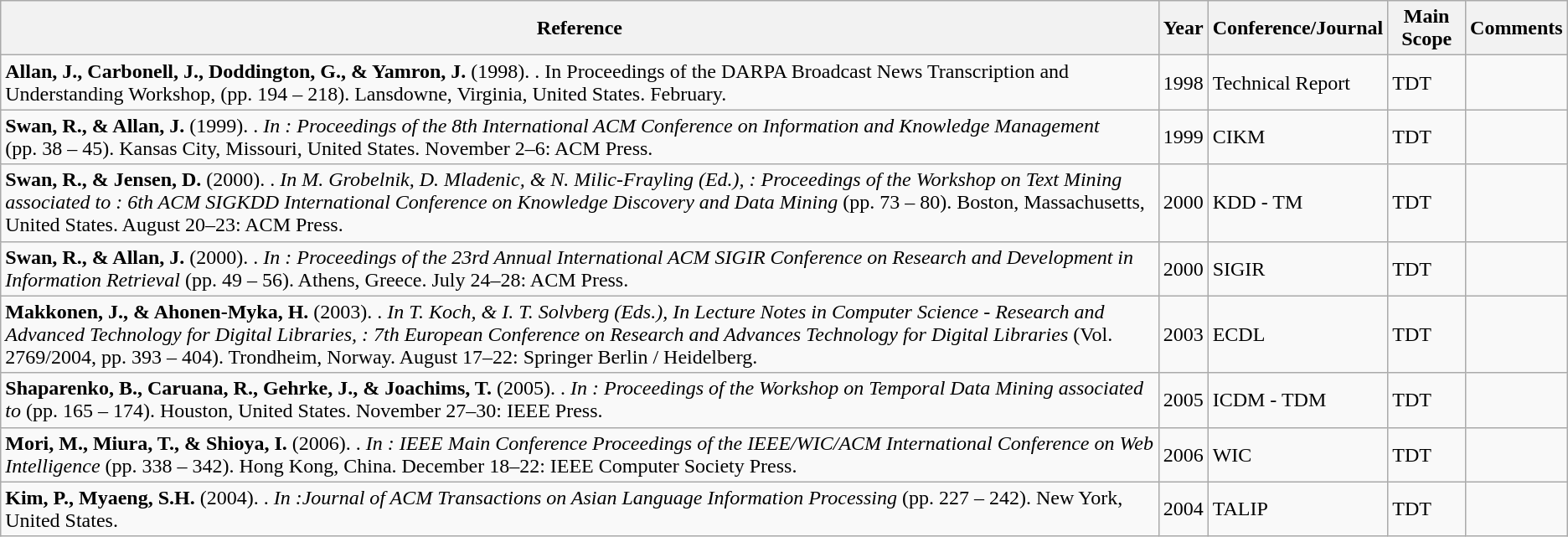<table class="wikitable sortable">
<tr>
<th>Reference</th>
<th>Year</th>
<th>Conference/Journal</th>
<th>Main Scope</th>
<th>Comments</th>
</tr>
<tr>
<td><strong>Allan, J., Carbonell, J., Doddington, G., & Yamron, J.</strong> (1998). . In Proceedings of the DARPA Broadcast News Transcription and Understanding Workshop, (pp. 194 – 218). Lansdowne, Virginia, United States. February.</td>
<td>1998</td>
<td>Technical Report</td>
<td>TDT</td>
<td></td>
</tr>
<tr>
<td><strong>Swan, R., & Allan, J.</strong> (1999). . <em>In : Proceedings of the 8th International ACM Conference on Information and Knowledge Management</em> (pp. 38 – 45). Kansas City, Missouri, United States. November 2–6: ACM Press.</td>
<td>1999</td>
<td>CIKM</td>
<td>TDT</td>
<td></td>
</tr>
<tr>
<td><strong>Swan, R., & Jensen, D.</strong> (2000). . <em>In M. Grobelnik, D. Mladenic, & N. Milic-Frayling (Ed.), : Proceedings of the Workshop on Text Mining associated to : 6th ACM SIGKDD International Conference on Knowledge Discovery and Data Mining</em> (pp. 73 – 80). Boston, Massachusetts, United States. August 20–23: ACM Press.</td>
<td>2000</td>
<td>KDD - TM</td>
<td>TDT</td>
<td></td>
</tr>
<tr>
<td><strong>Swan, R., & Allan, J.</strong> (2000). . <em>In : Proceedings of the 23rd Annual International ACM SIGIR Conference on Research and Development in Information Retrieval</em> (pp. 49 – 56). Athens, Greece. July 24–28: ACM Press.</td>
<td>2000</td>
<td>SIGIR</td>
<td>TDT</td>
<td></td>
</tr>
<tr>
<td><strong>Makkonen, J., & Ahonen-Myka, H.</strong> (2003). . <em>In T. Koch, & I. T. Solvberg (Eds.), In Lecture Notes in Computer Science - Research and Advanced Technology for Digital Libraries, : 7th European Conference on Research and Advances Technology for Digital Libraries</em> (Vol. 2769/2004, pp. 393 – 404). Trondheim, Norway. August 17–22: Springer Berlin / Heidelberg.</td>
<td>2003</td>
<td>ECDL</td>
<td>TDT</td>
<td></td>
</tr>
<tr>
<td><strong>Shaparenko, B., Caruana, R., Gehrke, J., & Joachims, T.</strong> (2005). . <em>In : Proceedings of the Workshop on Temporal Data Mining associated to </em> (pp. 165 – 174). Houston, United States. November 27–30: IEEE Press.</td>
<td>2005</td>
<td>ICDM - TDM</td>
<td>TDT</td>
<td></td>
</tr>
<tr>
<td><strong>Mori, M., Miura, T., & Shioya, I.</strong> (2006). . <em>In : IEEE Main Conference Proceedings of the IEEE/WIC/ACM International Conference on Web Intelligence</em> (pp. 338 – 342). Hong Kong, China. December 18–22: IEEE Computer Society Press.</td>
<td>2006</td>
<td>WIC</td>
<td>TDT</td>
<td></td>
</tr>
<tr>
<td><strong>Kim, P., Myaeng, S.H.</strong> (2004). . <em>In :Journal of ACM Transactions on Asian Language Information Processing</em> (pp. 227 – 242). New York, United States.</td>
<td>2004</td>
<td>TALIP</td>
<td>TDT</td>
<td></td>
</tr>
</table>
